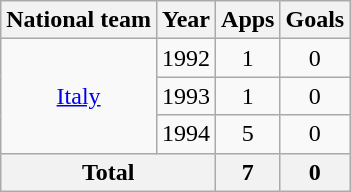<table class="wikitable" style="text-align:center">
<tr>
<th>National team</th>
<th>Year</th>
<th>Apps</th>
<th>Goals</th>
</tr>
<tr>
<td rowspan="3"><a href='#'>Italy</a></td>
<td>1992</td>
<td>1</td>
<td>0</td>
</tr>
<tr>
<td>1993</td>
<td>1</td>
<td>0</td>
</tr>
<tr>
<td>1994</td>
<td>5</td>
<td>0</td>
</tr>
<tr>
<th colspan="2">Total</th>
<th>7</th>
<th>0</th>
</tr>
</table>
